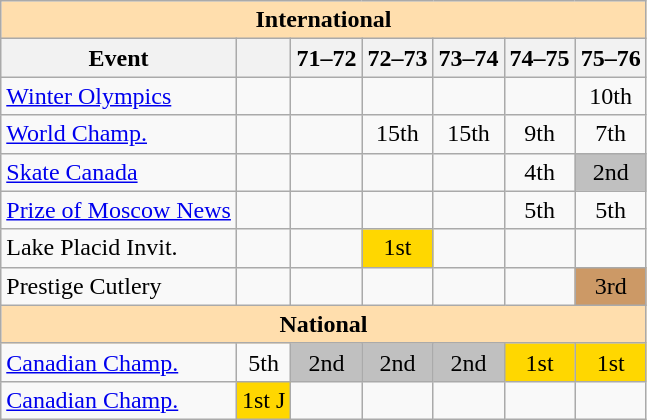<table class="wikitable" style="text-align:center">
<tr>
<th style="background-color: #ffdead; " colspan=7 align=center>International</th>
</tr>
<tr>
<th>Event</th>
<th></th>
<th>71–72</th>
<th>72–73</th>
<th>73–74</th>
<th>74–75</th>
<th>75–76</th>
</tr>
<tr>
<td align=left><a href='#'>Winter Olympics</a></td>
<td></td>
<td></td>
<td></td>
<td></td>
<td></td>
<td>10th</td>
</tr>
<tr>
<td align=left><a href='#'>World Champ.</a></td>
<td></td>
<td></td>
<td>15th</td>
<td>15th</td>
<td>9th</td>
<td>7th</td>
</tr>
<tr>
<td align=left><a href='#'>Skate Canada</a></td>
<td></td>
<td></td>
<td></td>
<td></td>
<td>4th</td>
<td bgcolor=silver>2nd</td>
</tr>
<tr>
<td align=left><a href='#'>Prize of Moscow News</a></td>
<td></td>
<td></td>
<td></td>
<td></td>
<td>5th</td>
<td>5th</td>
</tr>
<tr>
<td align=left>Lake Placid Invit.</td>
<td></td>
<td></td>
<td bgcolor=gold>1st</td>
<td></td>
<td></td>
<td></td>
</tr>
<tr>
<td align=left>Prestige Cutlery</td>
<td></td>
<td></td>
<td></td>
<td></td>
<td></td>
<td bgcolor=cc9966>3rd</td>
</tr>
<tr>
<th style="background-color: #ffdead; " colspan=7 align=center>National</th>
</tr>
<tr>
<td align=left><a href='#'>Canadian Champ.</a></td>
<td>5th</td>
<td bgcolor=silver>2nd</td>
<td bgcolor=silver>2nd</td>
<td bgcolor=silver>2nd</td>
<td bgcolor=gold>1st</td>
<td bgcolor=gold>1st</td>
</tr>
<tr>
<td align=left><a href='#'>Canadian Champ.</a></td>
<td bgcolor=gold>1st J</td>
<td></td>
<td></td>
<td></td>
<td></td>
<td></td>
</tr>
</table>
